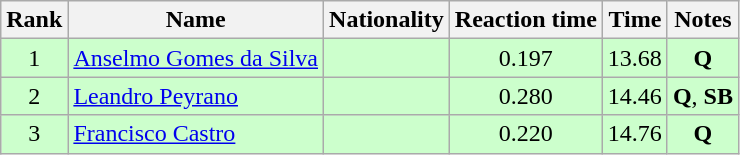<table class="wikitable sortable" style="text-align:center">
<tr>
<th>Rank</th>
<th>Name</th>
<th>Nationality</th>
<th>Reaction time</th>
<th>Time</th>
<th>Notes</th>
</tr>
<tr bgcolor=ccffcc>
<td>1</td>
<td align=left><a href='#'>Anselmo Gomes da Silva</a></td>
<td align=left></td>
<td>0.197</td>
<td>13.68</td>
<td><strong>Q</strong></td>
</tr>
<tr bgcolor=ccffcc>
<td>2</td>
<td align=left><a href='#'>Leandro Peyrano</a></td>
<td align=left></td>
<td>0.280</td>
<td>14.46</td>
<td><strong>Q</strong>, <strong>SB</strong></td>
</tr>
<tr bgcolor=ccffcc>
<td>3</td>
<td align=left><a href='#'>Francisco Castro</a></td>
<td align=left></td>
<td>0.220</td>
<td>14.76</td>
<td><strong>Q</strong></td>
</tr>
</table>
